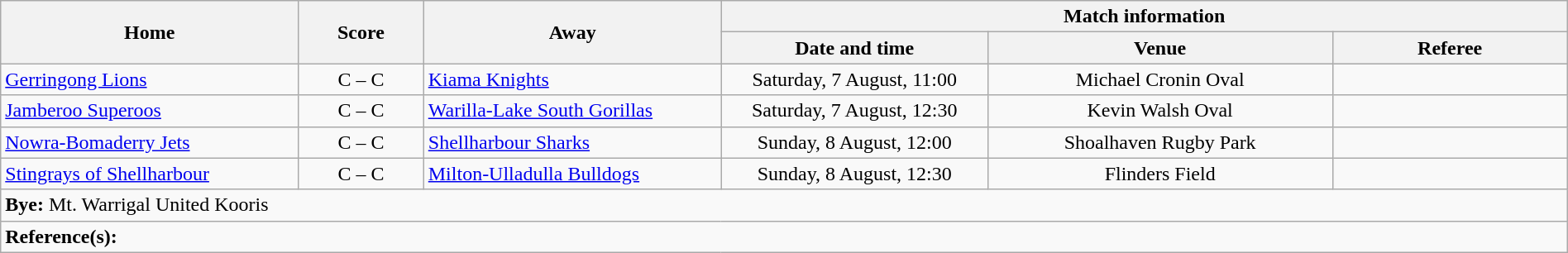<table class="wikitable" width="100% text-align:center;">
<tr>
<th rowspan="2" width="19%">Home</th>
<th rowspan="2" width="8%">Score</th>
<th rowspan="2" width="19%">Away</th>
<th colspan="3">Match information</th>
</tr>
<tr bgcolor="#CCCCCC">
<th width="17%">Date and time</th>
<th width="22%">Venue</th>
<th>Referee</th>
</tr>
<tr>
<td> <a href='#'>Gerringong Lions</a></td>
<td style="text-align:center;">C – C</td>
<td> <a href='#'>Kiama Knights</a></td>
<td style="text-align:center;">Saturday, 7 August, 11:00</td>
<td style="text-align:center;">Michael Cronin Oval</td>
<td style="text-align:center;"></td>
</tr>
<tr>
<td> <a href='#'>Jamberoo Superoos</a></td>
<td style="text-align:center;">C – C</td>
<td> <a href='#'>Warilla-Lake South Gorillas</a></td>
<td style="text-align:center;">Saturday, 7 August, 12:30</td>
<td style="text-align:center;">Kevin Walsh Oval</td>
<td style="text-align:center;"></td>
</tr>
<tr>
<td> <a href='#'>Nowra-Bomaderry Jets</a></td>
<td style="text-align:center;">C – C</td>
<td> <a href='#'>Shellharbour Sharks</a></td>
<td style="text-align:center;">Sunday, 8 August, 12:00</td>
<td style="text-align:center;">Shoalhaven Rugby Park</td>
<td style="text-align:center;"></td>
</tr>
<tr>
<td> <a href='#'>Stingrays of Shellharbour</a></td>
<td style="text-align:center;">C – C</td>
<td> <a href='#'>Milton-Ulladulla Bulldogs</a></td>
<td style="text-align:center;">Sunday, 8 August, 12:30</td>
<td style="text-align:center;">Flinders Field</td>
<td style="text-align:center;"></td>
</tr>
<tr>
<td colspan="6" align="centre"><strong>Bye:</strong>  Mt. Warrigal United Kooris</td>
</tr>
<tr>
<td colspan="6"><strong>Reference(s):</strong></td>
</tr>
</table>
